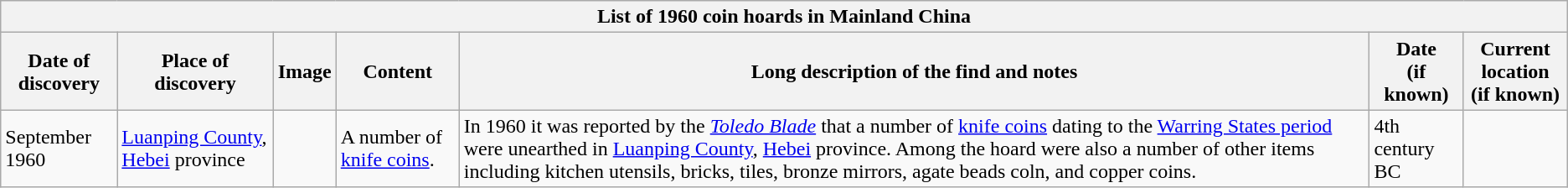<table class="wikitable" style="font-size: 100%">
<tr>
<th colspan=7>List of 1960 coin hoards in Mainland China</th>
</tr>
<tr>
<th>Date of discovery</th>
<th>Place of discovery</th>
<th>Image</th>
<th>Content</th>
<th>Long description of the find and notes</th>
<th>Date<br>(if known)</th>
<th>Current location<br>(if known)</th>
</tr>
<tr>
<td>September 1960</td>
<td><a href='#'>Luanping County</a>, <a href='#'>Hebei</a> province</td>
<td></td>
<td>A number of <a href='#'>knife coins</a>.</td>
<td>In 1960 it was reported by the <em><a href='#'>Toledo Blade</a></em> that a number of <a href='#'>knife coins</a> dating to the <a href='#'>Warring States period</a> were unearthed in <a href='#'>Luanping County</a>, <a href='#'>Hebei</a> province. Among the hoard were also a number of other items including kitchen utensils, bricks, tiles, bronze mirrors, agate beads coln, and copper coins.</td>
<td>4th century BC</td>
<td></td>
</tr>
</table>
